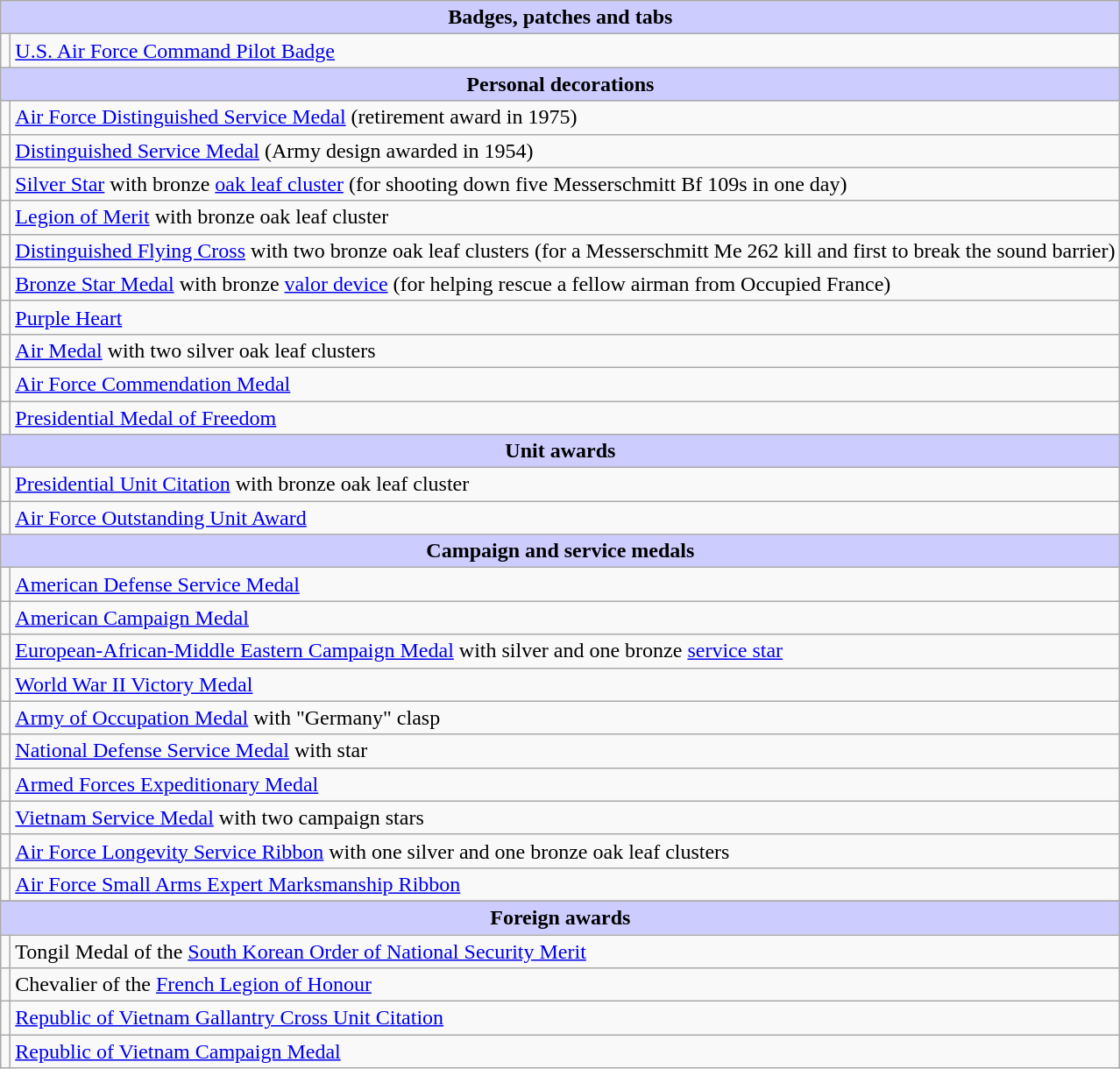<table class="wikitable">
<tr style="background:#ccf; text-align:center;">
<td colspan=2><strong>Badges, patches and tabs</strong></td>
</tr>
<tr>
<td></td>
<td><a href='#'>U.S. Air Force Command Pilot Badge</a></td>
</tr>
<tr style="background:#ccf; text-align:center;">
<td colspan=2><strong>Personal decorations</strong></td>
</tr>
<tr>
<td></td>
<td><a href='#'>Air Force Distinguished Service Medal</a> (retirement award in 1975)</td>
</tr>
<tr>
<td></td>
<td><a href='#'>Distinguished Service Medal</a> (Army design awarded in 1954)</td>
</tr>
<tr>
<td></td>
<td><a href='#'>Silver Star</a> with bronze <a href='#'>oak leaf cluster</a> (for shooting down five Messerschmitt Bf 109s in one day)</td>
</tr>
<tr>
<td></td>
<td><a href='#'>Legion of Merit</a> with bronze oak leaf cluster</td>
</tr>
<tr>
<td></td>
<td><a href='#'>Distinguished Flying Cross</a> with two bronze oak leaf clusters (for a Messerschmitt Me 262 kill and first to break the sound barrier)</td>
</tr>
<tr>
<td></td>
<td><a href='#'>Bronze Star Medal</a> with bronze <a href='#'>valor device</a> (for helping rescue a fellow airman from Occupied France)</td>
</tr>
<tr>
<td></td>
<td><a href='#'>Purple Heart</a></td>
</tr>
<tr>
<td></td>
<td><a href='#'>Air Medal</a> with two silver oak leaf clusters</td>
</tr>
<tr>
<td></td>
<td><a href='#'>Air Force Commendation Medal</a></td>
</tr>
<tr>
<td></td>
<td><a href='#'>Presidential Medal of Freedom</a></td>
</tr>
<tr style="background:#ccf; text-align:center;">
<td colspan=2><strong>Unit awards</strong></td>
</tr>
<tr>
<td></td>
<td><a href='#'>Presidential Unit Citation</a> with bronze oak leaf cluster</td>
</tr>
<tr>
<td></td>
<td><a href='#'>Air Force Outstanding Unit Award</a></td>
</tr>
<tr style="background:#ccf; text-align:center;">
<td colspan=2><strong>Campaign and service medals</strong></td>
</tr>
<tr>
<td></td>
<td><a href='#'>American Defense Service Medal</a></td>
</tr>
<tr>
<td></td>
<td><a href='#'>American Campaign Medal</a></td>
</tr>
<tr>
<td></td>
<td><a href='#'>European-African-Middle Eastern Campaign Medal</a> with silver and one bronze <a href='#'>service star</a></td>
</tr>
<tr>
<td></td>
<td><a href='#'>World War II Victory Medal</a></td>
</tr>
<tr>
<td></td>
<td><a href='#'>Army of Occupation Medal</a> with "Germany" clasp</td>
</tr>
<tr>
<td></td>
<td><a href='#'>National Defense Service Medal</a> with star</td>
</tr>
<tr>
<td></td>
<td><a href='#'>Armed Forces Expeditionary Medal</a></td>
</tr>
<tr>
<td></td>
<td><a href='#'>Vietnam Service Medal</a> with two campaign stars</td>
</tr>
<tr>
<td></td>
<td><a href='#'>Air Force Longevity Service Ribbon</a> with one silver and one bronze oak leaf clusters</td>
</tr>
<tr>
<td></td>
<td><a href='#'>Air Force Small Arms Expert Marksmanship Ribbon</a></td>
</tr>
<tr>
</tr>
<tr style="background:#ccf; text-align:center;">
<td colspan=2><strong>Foreign awards</strong></td>
</tr>
<tr>
<td></td>
<td>Tongil Medal of the <a href='#'>South Korean Order of National Security Merit</a></td>
</tr>
<tr>
<td></td>
<td>Chevalier of the <a href='#'>French Legion of Honour</a></td>
</tr>
<tr>
<td></td>
<td><a href='#'>Republic of Vietnam Gallantry Cross Unit Citation</a></td>
</tr>
<tr>
<td></td>
<td><a href='#'>Republic of Vietnam Campaign Medal</a></td>
</tr>
</table>
